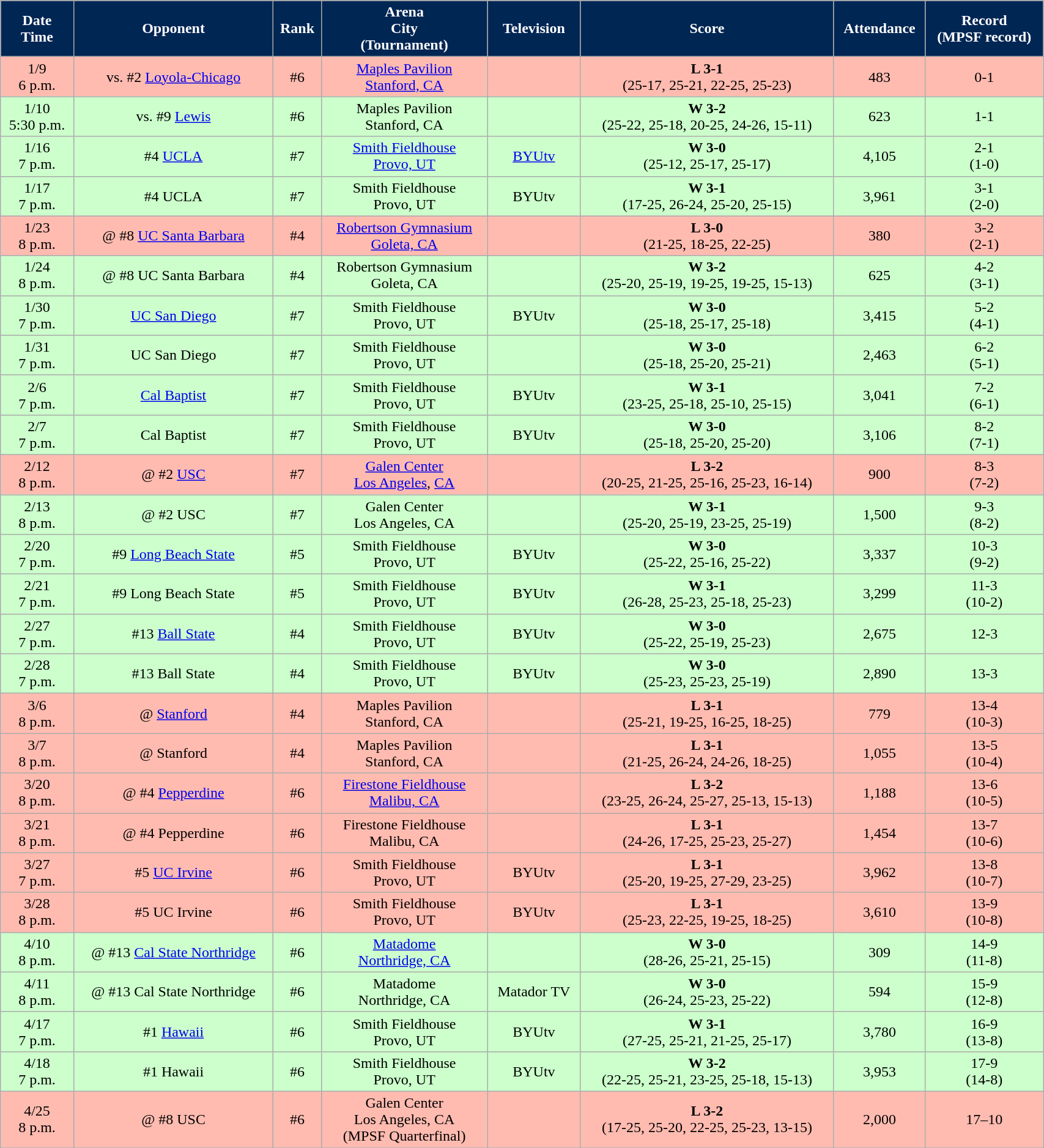<table class="wikitable sortable" style="width:90%">
<tr>
<th style="background:#002654; color:#FFFFFF;" scope="col">Date<br>Time</th>
<th style="background:#002654; color:#FFFFFF;" scope="col">Opponent</th>
<th style="background:#002654; color:#FFFFFF;" scope="col">Rank</th>
<th style="background:#002654; color:#FFFFFF;" scope="col">Arena<br>City<br>(Tournament)</th>
<th style="background:#002654; color:#FFFFFF;" scope="col">Television</th>
<th style="background:#002654; color:#FFFFFF;" scope="col">Score</th>
<th style="background:#002654; color:#FFFFFF;" scope="col">Attendance</th>
<th style="background:#002654; color:#FFFFFF;" scope="col">Record<br>(MPSF record)</th>
</tr>
<tr align="center" bgcolor="#ffbbb">
<td>1/9<br>6 p.m.</td>
<td>vs. #2 <a href='#'>Loyola-Chicago</a></td>
<td>#6</td>
<td><a href='#'>Maples Pavilion</a><br><a href='#'>Stanford, CA</a></td>
<td></td>
<td><strong>L 3-1</strong><br>(25-17, 25-21, 22-25, 25-23)</td>
<td>483</td>
<td>0-1</td>
</tr>
<tr align="center" bgcolor="#ccffcc">
<td>1/10<br>5:30 p.m.</td>
<td>vs. #9 <a href='#'>Lewis</a></td>
<td>#6</td>
<td>Maples Pavilion<br>Stanford, CA</td>
<td></td>
<td><strong>W 3-2</strong><br>(25-22, 25-18, 20-25, 24-26, 15-11)</td>
<td>623</td>
<td>1-1</td>
</tr>
<tr align="center" bgcolor="#ccffcc">
<td>1/16<br>7 p.m.</td>
<td>#4 <a href='#'>UCLA</a></td>
<td>#7</td>
<td><a href='#'>Smith Fieldhouse</a><br><a href='#'>Provo, UT</a></td>
<td><a href='#'>BYUtv</a></td>
<td><strong>W 3-0</strong><br>(25-12, 25-17, 25-17)</td>
<td>4,105</td>
<td>2-1<br>(1-0)</td>
</tr>
<tr align="center" bgcolor="#ccffcc">
<td>1/17<br>7 p.m.</td>
<td>#4 UCLA</td>
<td>#7</td>
<td>Smith Fieldhouse<br>Provo, UT</td>
<td>BYUtv</td>
<td><strong>W 3-1</strong><br>(17-25, 26-24, 25-20, 25-15)</td>
<td>3,961</td>
<td>3-1<br>(2-0)</td>
</tr>
<tr align="center" bgcolor="#ffbbb">
<td>1/23<br>8 p.m.</td>
<td>@ #8 <a href='#'>UC Santa Barbara</a></td>
<td>#4</td>
<td><a href='#'>Robertson Gymnasium</a><br><a href='#'>Goleta, CA</a></td>
<td></td>
<td><strong>L 3-0</strong><br>(21-25, 18-25, 22-25)</td>
<td>380</td>
<td>3-2<br>(2-1)</td>
</tr>
<tr align="center" bgcolor="#ccffcc">
<td>1/24<br>8 p.m.</td>
<td>@ #8 UC Santa Barbara</td>
<td>#4</td>
<td>Robertson Gymnasium<br>Goleta, CA</td>
<td></td>
<td><strong>W 3-2</strong><br>(25-20, 25-19, 19-25, 19-25, 15-13)</td>
<td>625</td>
<td>4-2<br>(3-1)</td>
</tr>
<tr align="center" bgcolor="#ccffcc">
<td>1/30<br>7 p.m.</td>
<td><a href='#'>UC San Diego</a></td>
<td>#7</td>
<td>Smith Fieldhouse<br>Provo, UT</td>
<td>BYUtv</td>
<td><strong>W 3-0</strong><br>(25-18, 25-17, 25-18)</td>
<td>3,415</td>
<td>5-2<br>(4-1)</td>
</tr>
<tr align="center" bgcolor="#ccffcc">
<td>1/31<br>7 p.m.</td>
<td>UC San Diego</td>
<td>#7</td>
<td>Smith Fieldhouse<br>Provo, UT</td>
<td></td>
<td><strong>W 3-0</strong><br>(25-18, 25-20, 25-21)</td>
<td>2,463</td>
<td>6-2<br>(5-1)</td>
</tr>
<tr align="center" bgcolor="#ccffcc">
<td>2/6<br>7 p.m.</td>
<td><a href='#'>Cal Baptist</a></td>
<td>#7</td>
<td>Smith Fieldhouse<br>Provo, UT</td>
<td>BYUtv</td>
<td><strong>W 3-1</strong><br>(23-25, 25-18, 25-10, 25-15)</td>
<td>3,041</td>
<td>7-2<br>(6-1)</td>
</tr>
<tr align="center" bgcolor="#ccffcc">
<td>2/7<br>7 p.m.</td>
<td>Cal Baptist</td>
<td>#7</td>
<td>Smith Fieldhouse<br>Provo, UT</td>
<td>BYUtv</td>
<td><strong>W 3-0</strong><br>(25-18, 25-20, 25-20)</td>
<td>3,106</td>
<td>8-2<br>(7-1)</td>
</tr>
<tr align="center" bgcolor="#ffbbb">
<td>2/12<br>8 p.m.</td>
<td>@ #2 <a href='#'>USC</a></td>
<td>#7</td>
<td><a href='#'>Galen Center</a><br><a href='#'>Los Angeles</a>, <a href='#'>CA</a></td>
<td></td>
<td><strong>L 3-2</strong><br>(20-25, 21-25, 25-16, 25-23, 16-14)</td>
<td>900</td>
<td>8-3<br>(7-2)</td>
</tr>
<tr align="center" bgcolor="#ccffcc">
<td>2/13<br>8 p.m.</td>
<td>@ #2 USC</td>
<td>#7</td>
<td>Galen Center<br>Los Angeles, CA</td>
<td></td>
<td><strong>W 3-1</strong><br>(25-20, 25-19, 23-25, 25-19)</td>
<td>1,500</td>
<td>9-3<br>(8-2)</td>
</tr>
<tr align="center" bgcolor="#ccffcc">
<td>2/20<br>7 p.m.</td>
<td>#9 <a href='#'>Long Beach State</a></td>
<td>#5</td>
<td>Smith Fieldhouse<br>Provo, UT</td>
<td>BYUtv</td>
<td><strong>W 3-0</strong><br>(25-22, 25-16, 25-22)</td>
<td>3,337</td>
<td>10-3<br>(9-2)</td>
</tr>
<tr align="center" bgcolor="#ccffcc">
<td>2/21<br>7 p.m.</td>
<td>#9 Long Beach State</td>
<td>#5</td>
<td>Smith Fieldhouse<br>Provo, UT</td>
<td>BYUtv</td>
<td><strong>W 3-1</strong><br>(26-28, 25-23, 25-18, 25-23)</td>
<td>3,299</td>
<td>11-3<br>(10-2)</td>
</tr>
<tr align="center" bgcolor="#ccffcc">
<td>2/27<br>7 p.m.</td>
<td>#13 <a href='#'>Ball State</a></td>
<td>#4</td>
<td>Smith Fieldhouse<br>Provo, UT</td>
<td>BYUtv</td>
<td><strong>W 3-0</strong><br>(25-22, 25-19, 25-23)</td>
<td>2,675</td>
<td>12-3</td>
</tr>
<tr align="center" bgcolor="#ccffcc">
<td>2/28<br>7 p.m.</td>
<td>#13 Ball State</td>
<td>#4</td>
<td>Smith Fieldhouse<br>Provo, UT</td>
<td>BYUtv</td>
<td><strong>W 3-0</strong><br> (25-23, 25-23, 25-19)</td>
<td>2,890</td>
<td>13-3</td>
</tr>
<tr align="center" bgcolor="#ffbbb">
<td>3/6<br>8 p.m.</td>
<td>@ <a href='#'>Stanford</a></td>
<td>#4</td>
<td>Maples Pavilion<br>Stanford, CA</td>
<td></td>
<td><strong>L 3-1</strong><br>(25-21, 19-25, 16-25, 18-25)</td>
<td>779</td>
<td>13-4<br>(10-3)</td>
</tr>
<tr align="center" bgcolor="#ffbbb">
<td>3/7<br>8 p.m.</td>
<td>@ Stanford</td>
<td>#4</td>
<td>Maples Pavilion<br>Stanford, CA</td>
<td></td>
<td><strong>L 3-1</strong><br>(21-25, 26-24, 24-26, 18-25)</td>
<td>1,055</td>
<td>13-5<br>(10-4)</td>
</tr>
<tr align="center" bgcolor="#ffbbb">
<td>3/20<br>8 p.m.</td>
<td>@ #4 <a href='#'>Pepperdine</a></td>
<td>#6</td>
<td><a href='#'>Firestone Fieldhouse</a><br><a href='#'>Malibu, CA</a></td>
<td></td>
<td><strong>L 3-2</strong><br>(23-25, 26-24, 25-27, 25-13, 15-13)</td>
<td>1,188</td>
<td>13-6<br>(10-5)</td>
</tr>
<tr align="center" bgcolor="#ffbbb">
<td>3/21<br>8 p.m.</td>
<td>@ #4 Pepperdine</td>
<td>#6</td>
<td>Firestone Fieldhouse<br>Malibu, CA</td>
<td></td>
<td><strong>L 3-1</strong><br>(24-26, 17-25, 25-23, 25-27)</td>
<td>1,454</td>
<td>13-7<br>(10-6)</td>
</tr>
<tr align="center" bgcolor="#ffbbb">
<td>3/27<br>7 p.m.</td>
<td>#5 <a href='#'>UC Irvine</a></td>
<td>#6</td>
<td>Smith Fieldhouse<br>Provo, UT</td>
<td>BYUtv</td>
<td><strong>L 3-1</strong><br>(25-20, 19-25, 27-29, 23-25)</td>
<td>3,962</td>
<td>13-8<br>(10-7)</td>
</tr>
<tr align="center" bgcolor="#ffbbb">
<td>3/28<br>8 p.m.</td>
<td>#5 UC Irvine</td>
<td>#6</td>
<td>Smith Fieldhouse<br>Provo, UT</td>
<td>BYUtv</td>
<td><strong>L 3-1</strong><br>(25-23, 22-25, 19-25, 18-25)</td>
<td>3,610</td>
<td>13-9<br>(10-8)</td>
</tr>
<tr align="center" bgcolor="#ccffcc">
<td>4/10<br>8 p.m.</td>
<td>@ #13 <a href='#'>Cal State Northridge</a></td>
<td>#6</td>
<td><a href='#'>Matadome</a><br><a href='#'>Northridge, CA</a></td>
<td></td>
<td><strong>W 3-0</strong><br>(28-26, 25-21, 25-15)</td>
<td>309</td>
<td>14-9<br>(11-8)</td>
</tr>
<tr align="center" bgcolor="#ccffcc">
<td>4/11<br>8 p.m.</td>
<td>@ #13 Cal State Northridge</td>
<td>#6</td>
<td>Matadome<br>Northridge, CA</td>
<td>Matador TV</td>
<td><strong>W 3-0</strong><br>(26-24, 25-23, 25-22)</td>
<td>594</td>
<td>15-9<br>(12-8)</td>
</tr>
<tr align="center" bgcolor="#ccffcc">
<td>4/17<br>7 p.m.</td>
<td>#1 <a href='#'>Hawaii</a></td>
<td>#6</td>
<td>Smith Fieldhouse<br>Provo, UT</td>
<td>BYUtv</td>
<td><strong>W 3-1</strong><br>(27-25, 25-21, 21-25, 25-17)</td>
<td>3,780</td>
<td>16-9<br>(13-8)</td>
</tr>
<tr align="center" bgcolor="#ccffcc">
<td>4/18<br>7 p.m.</td>
<td>#1 Hawaii</td>
<td>#6</td>
<td>Smith Fieldhouse<br>Provo, UT</td>
<td>BYUtv</td>
<td><strong>W 3-2</strong><br>(22-25, 25-21, 23-25, 25-18, 15-13)</td>
<td>3,953</td>
<td>17-9<br>(14-8)</td>
</tr>
<tr align="center" bgcolor="#ffbbb">
<td>4/25<br>8 p.m.</td>
<td>@ #8 USC</td>
<td>#6</td>
<td>Galen Center<br>Los Angeles, CA<br>(MPSF Quarterfinal)</td>
<td></td>
<td><strong>L 3-2</strong><br>(17-25, 25-20, 22-25, 25-23, 13-15)</td>
<td>2,000</td>
<td>17–10</td>
</tr>
<tr>
</tr>
</table>
